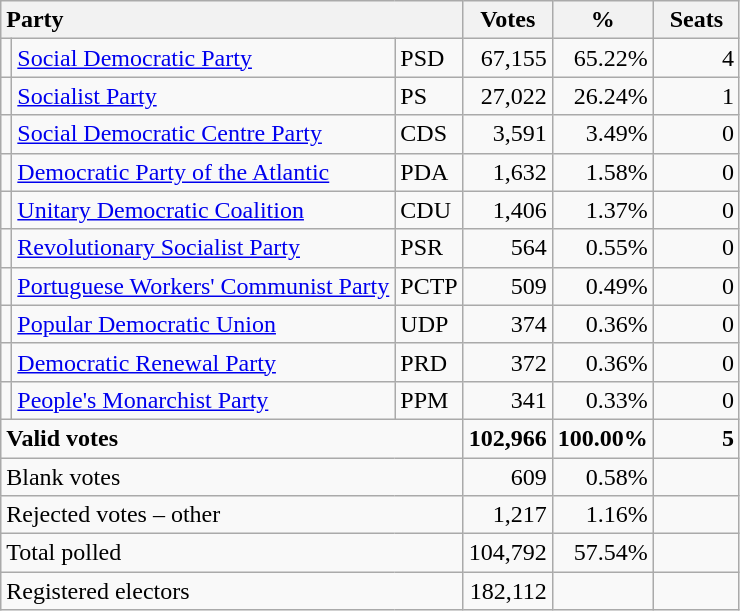<table class="wikitable" border="1" style="text-align:right;">
<tr>
<th style="text-align:left;" colspan=3>Party</th>
<th align=center width="50">Votes</th>
<th align=center width="50">%</th>
<th align=center width="50">Seats</th>
</tr>
<tr>
<td></td>
<td align=left><a href='#'>Social Democratic Party</a></td>
<td align=left>PSD</td>
<td>67,155</td>
<td>65.22%</td>
<td>4</td>
</tr>
<tr>
<td></td>
<td align=left><a href='#'>Socialist Party</a></td>
<td align=left>PS</td>
<td>27,022</td>
<td>26.24%</td>
<td>1</td>
</tr>
<tr>
<td></td>
<td align=left style="white-space: nowrap;"><a href='#'>Social Democratic Centre Party</a></td>
<td align=left>CDS</td>
<td>3,591</td>
<td>3.49%</td>
<td>0</td>
</tr>
<tr>
<td></td>
<td align=left><a href='#'>Democratic Party of the Atlantic</a></td>
<td align=left>PDA</td>
<td>1,632</td>
<td>1.58%</td>
<td>0</td>
</tr>
<tr>
<td></td>
<td align=left style="white-space: nowrap;"><a href='#'>Unitary Democratic Coalition</a></td>
<td align=left>CDU</td>
<td>1,406</td>
<td>1.37%</td>
<td>0</td>
</tr>
<tr>
<td></td>
<td align=left><a href='#'>Revolutionary Socialist Party</a></td>
<td align=left>PSR</td>
<td>564</td>
<td>0.55%</td>
<td>0</td>
</tr>
<tr>
<td></td>
<td align=left><a href='#'>Portuguese Workers' Communist Party</a></td>
<td align=left>PCTP</td>
<td>509</td>
<td>0.49%</td>
<td>0</td>
</tr>
<tr>
<td></td>
<td align=left><a href='#'>Popular Democratic Union</a></td>
<td align=left>UDP</td>
<td>374</td>
<td>0.36%</td>
<td>0</td>
</tr>
<tr>
<td></td>
<td align=left><a href='#'>Democratic Renewal Party</a></td>
<td align=left>PRD</td>
<td>372</td>
<td>0.36%</td>
<td>0</td>
</tr>
<tr>
<td></td>
<td align=left><a href='#'>People's Monarchist Party</a></td>
<td align=left>PPM</td>
<td>341</td>
<td>0.33%</td>
<td>0</td>
</tr>
<tr style="font-weight:bold">
<td align=left colspan=3>Valid votes</td>
<td>102,966</td>
<td>100.00%</td>
<td>5</td>
</tr>
<tr>
<td align=left colspan=3>Blank votes</td>
<td>609</td>
<td>0.58%</td>
<td></td>
</tr>
<tr>
<td align=left colspan=3>Rejected votes – other</td>
<td>1,217</td>
<td>1.16%</td>
<td></td>
</tr>
<tr>
<td align=left colspan=3>Total polled</td>
<td>104,792</td>
<td>57.54%</td>
<td></td>
</tr>
<tr>
<td align=left colspan=3>Registered electors</td>
<td>182,112</td>
<td></td>
<td></td>
</tr>
</table>
